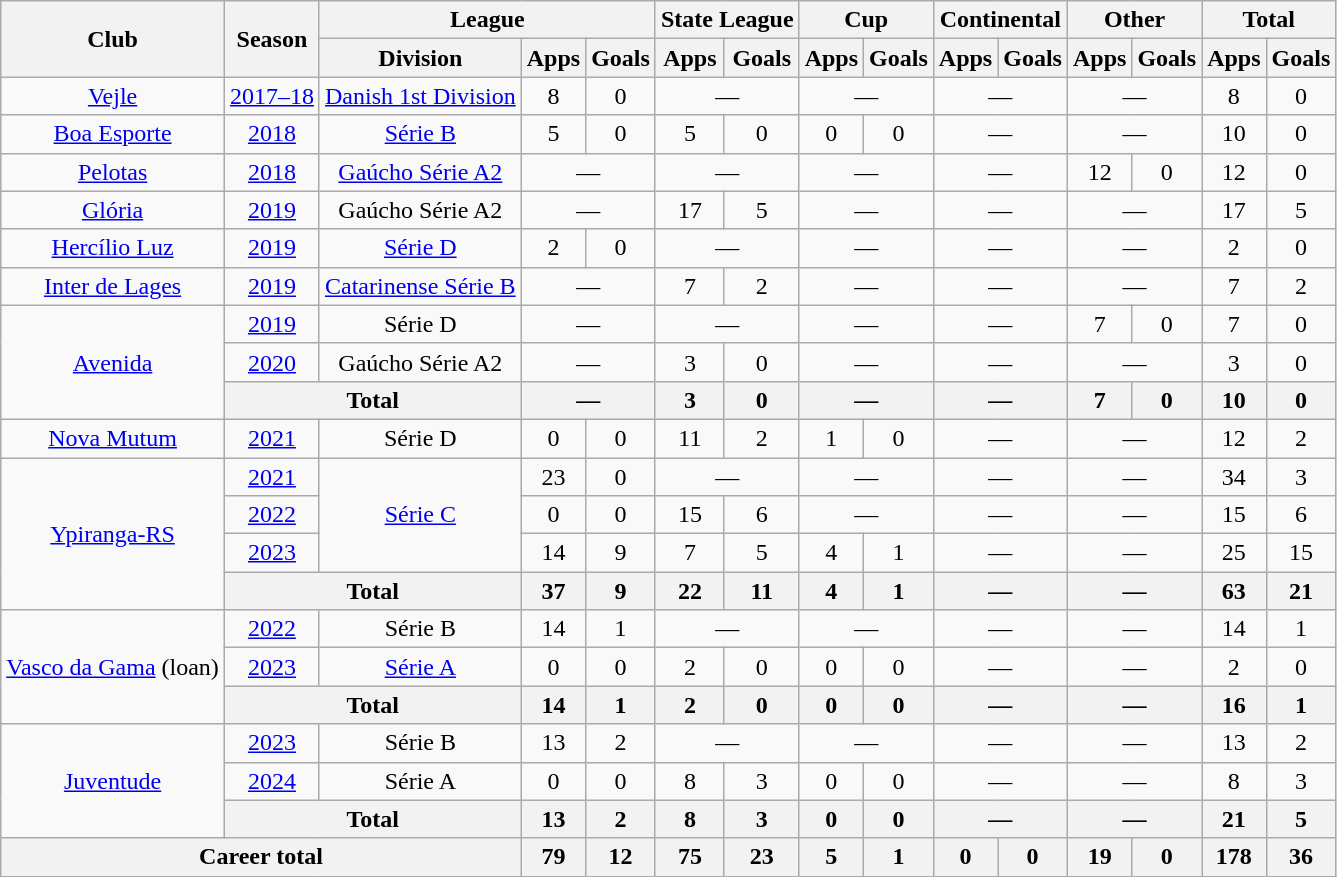<table class="wikitable" style="text-align:center">
<tr>
<th rowspan="2">Club</th>
<th rowspan="2">Season</th>
<th colspan="3">League</th>
<th colspan="2">State League</th>
<th colspan="2">Cup</th>
<th colspan="2">Continental</th>
<th colspan="2">Other</th>
<th colspan="2">Total</th>
</tr>
<tr>
<th>Division</th>
<th>Apps</th>
<th>Goals</th>
<th>Apps</th>
<th>Goals</th>
<th>Apps</th>
<th>Goals</th>
<th>Apps</th>
<th>Goals</th>
<th>Apps</th>
<th>Goals</th>
<th>Apps</th>
<th>Goals</th>
</tr>
<tr>
<td><a href='#'>Vejle</a></td>
<td><a href='#'>2017–18</a></td>
<td><a href='#'>Danish 1st Division</a></td>
<td>8</td>
<td>0</td>
<td colspan="2">—</td>
<td colspan="2">—</td>
<td colspan="2">—</td>
<td colspan="2">—</td>
<td>8</td>
<td>0</td>
</tr>
<tr>
<td><a href='#'>Boa Esporte</a></td>
<td><a href='#'>2018</a></td>
<td><a href='#'>Série B</a></td>
<td>5</td>
<td>0</td>
<td>5</td>
<td>0</td>
<td>0</td>
<td>0</td>
<td colspan="2">—</td>
<td colspan="2">—</td>
<td>10</td>
<td>0</td>
</tr>
<tr>
<td><a href='#'>Pelotas</a></td>
<td><a href='#'>2018</a></td>
<td><a href='#'>Gaúcho Série A2</a></td>
<td colspan="2">—</td>
<td colspan="2">—</td>
<td colspan="2">—</td>
<td colspan="2">—</td>
<td>12</td>
<td>0</td>
<td>12</td>
<td>0</td>
</tr>
<tr>
<td><a href='#'>Glória</a></td>
<td><a href='#'>2019</a></td>
<td>Gaúcho Série A2</td>
<td colspan="2">—</td>
<td>17</td>
<td>5</td>
<td colspan="2">—</td>
<td colspan="2">—</td>
<td colspan="2">—</td>
<td>17</td>
<td>5</td>
</tr>
<tr>
<td><a href='#'>Hercílio Luz</a></td>
<td><a href='#'>2019</a></td>
<td><a href='#'>Série D</a></td>
<td>2</td>
<td>0</td>
<td colspan="2">—</td>
<td colspan="2">—</td>
<td colspan="2">—</td>
<td colspan="2">—</td>
<td>2</td>
<td>0</td>
</tr>
<tr>
<td><a href='#'>Inter de Lages</a></td>
<td><a href='#'>2019</a></td>
<td><a href='#'>Catarinense Série B</a></td>
<td colspan="2">—</td>
<td>7</td>
<td>2</td>
<td colspan="2">—</td>
<td colspan="2">—</td>
<td colspan="2">—</td>
<td>7</td>
<td>2</td>
</tr>
<tr>
<td rowspan="3"><a href='#'>Avenida</a></td>
<td><a href='#'>2019</a></td>
<td>Série D</td>
<td colspan="2">—</td>
<td colspan="2">—</td>
<td colspan="2">—</td>
<td colspan="2">—</td>
<td>7</td>
<td>0</td>
<td>7</td>
<td>0</td>
</tr>
<tr>
<td><a href='#'>2020</a></td>
<td>Gaúcho Série A2</td>
<td colspan="2">—</td>
<td>3</td>
<td>0</td>
<td colspan="2">—</td>
<td colspan="2">—</td>
<td colspan="2">—</td>
<td>3</td>
<td>0</td>
</tr>
<tr>
<th colspan="2">Total</th>
<th colspan="2">—</th>
<th>3</th>
<th>0</th>
<th colspan="2">—</th>
<th colspan="2">—</th>
<th>7</th>
<th>0</th>
<th>10</th>
<th>0</th>
</tr>
<tr>
<td><a href='#'>Nova Mutum</a></td>
<td><a href='#'>2021</a></td>
<td>Série D</td>
<td>0</td>
<td>0</td>
<td>11</td>
<td>2</td>
<td>1</td>
<td>0</td>
<td colspan="2">—</td>
<td colspan="2">—</td>
<td>12</td>
<td>2</td>
</tr>
<tr>
<td rowspan="4"><a href='#'>Ypiranga-RS</a></td>
<td><a href='#'>2021</a></td>
<td rowspan="3"><a href='#'>Série C</a></td>
<td>23</td>
<td>0</td>
<td colspan="2">—</td>
<td colspan="2">—</td>
<td colspan="2">—</td>
<td colspan="2">—</td>
<td>34</td>
<td>3</td>
</tr>
<tr>
<td><a href='#'>2022</a></td>
<td>0</td>
<td>0</td>
<td>15</td>
<td>6</td>
<td colspan="2">—</td>
<td colspan="2">—</td>
<td colspan="2">—</td>
<td>15</td>
<td>6</td>
</tr>
<tr>
<td><a href='#'>2023</a></td>
<td>14</td>
<td>9</td>
<td>7</td>
<td>5</td>
<td>4</td>
<td>1</td>
<td colspan="2">—</td>
<td colspan="2">—</td>
<td>25</td>
<td>15</td>
</tr>
<tr>
<th colspan="2">Total</th>
<th>37</th>
<th>9</th>
<th>22</th>
<th>11</th>
<th>4</th>
<th>1</th>
<th colspan="2">—</th>
<th colspan="2">—</th>
<th>63</th>
<th>21</th>
</tr>
<tr>
<td rowspan="3"><a href='#'>Vasco da Gama</a> (loan)</td>
<td><a href='#'>2022</a></td>
<td>Série B</td>
<td>14</td>
<td>1</td>
<td colspan="2">—</td>
<td colspan="2">—</td>
<td colspan="2">—</td>
<td colspan="2">—</td>
<td>14</td>
<td>1</td>
</tr>
<tr>
<td><a href='#'>2023</a></td>
<td><a href='#'>Série A</a></td>
<td>0</td>
<td>0</td>
<td>2</td>
<td>0</td>
<td>0</td>
<td>0</td>
<td colspan="2">—</td>
<td colspan="2">—</td>
<td>2</td>
<td>0</td>
</tr>
<tr>
<th colspan="2">Total</th>
<th>14</th>
<th>1</th>
<th>2</th>
<th>0</th>
<th>0</th>
<th>0</th>
<th colspan="2">—</th>
<th colspan="2">—</th>
<th>16</th>
<th>1</th>
</tr>
<tr>
<td rowspan="3"><a href='#'>Juventude</a></td>
<td><a href='#'>2023</a></td>
<td>Série B</td>
<td>13</td>
<td>2</td>
<td colspan="2">—</td>
<td colspan="2">—</td>
<td colspan="2">—</td>
<td colspan="2">—</td>
<td>13</td>
<td>2</td>
</tr>
<tr>
<td><a href='#'>2024</a></td>
<td>Série A</td>
<td>0</td>
<td>0</td>
<td>8</td>
<td>3</td>
<td>0</td>
<td>0</td>
<td colspan="2">—</td>
<td colspan="2">—</td>
<td>8</td>
<td>3</td>
</tr>
<tr>
<th colspan="2">Total</th>
<th>13</th>
<th>2</th>
<th>8</th>
<th>3</th>
<th>0</th>
<th>0</th>
<th colspan="2">—</th>
<th colspan="2">—</th>
<th>21</th>
<th>5</th>
</tr>
<tr>
<th colspan="3">Career total</th>
<th>79</th>
<th>12</th>
<th>75</th>
<th>23</th>
<th>5</th>
<th>1</th>
<th>0</th>
<th>0</th>
<th>19</th>
<th>0</th>
<th>178</th>
<th>36</th>
</tr>
</table>
